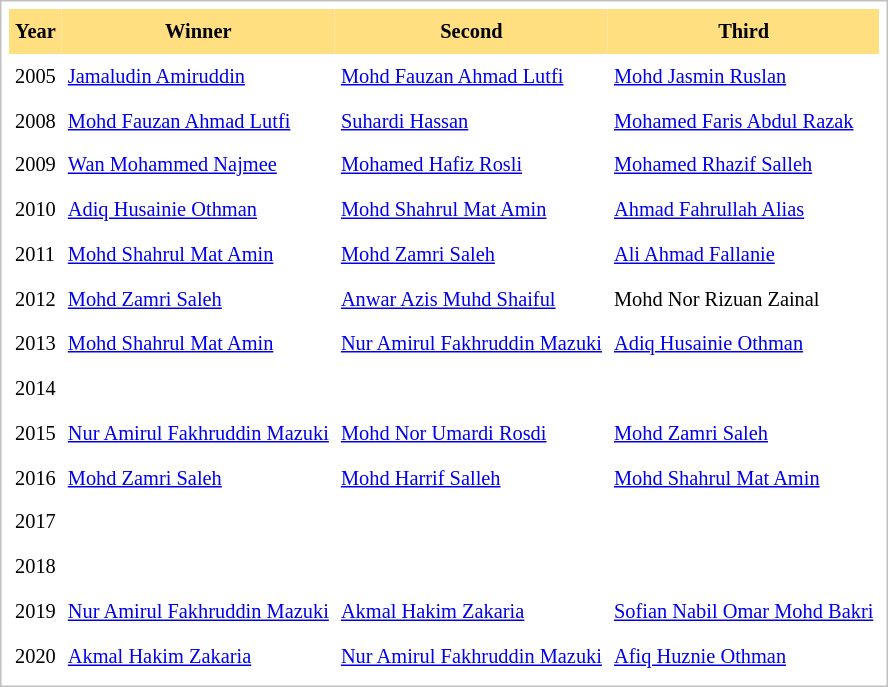<table cellpadding="4" cellspacing="0"  style="border: 1px solid silver; color: black; margin: 0 0 0.5em 0; background-color: white; padding: 5px; text-align: left; font-size:85%; vertical-align: top; line-height:1.6em;">
<tr>
<th scope=col; align="center" bgcolor="FFDF80">Year</th>
<th scope=col; align="center" bgcolor="FFDF80">Winner</th>
<th scope=col; align="center" bgcolor="FFDF80">Second</th>
<th scope=col; align="center" bgcolor="FFDF80">Third</th>
</tr>
<tr>
</tr>
<tr>
<td>2005</td>
<td><a href='#'>Jamaludin Amiruddin</a></td>
<td><a href='#'>Mohd Fauzan Ahmad Lutfi</a></td>
<td><a href='#'>Mohd Jasmin Ruslan</a></td>
</tr>
<tr>
<td>2008</td>
<td><a href='#'>Mohd Fauzan Ahmad Lutfi</a></td>
<td><a href='#'>Suhardi Hassan</a></td>
<td><a href='#'>Mohamed Faris Abdul Razak</a></td>
</tr>
<tr>
<td>2009</td>
<td><a href='#'>Wan Mohammed Najmee</a></td>
<td><a href='#'>Mohamed Hafiz Rosli</a></td>
<td><a href='#'>Mohamed Rhazif Salleh</a></td>
</tr>
<tr>
<td>2010</td>
<td><a href='#'>Adiq Husainie Othman</a></td>
<td><a href='#'>Mohd Shahrul Mat Amin</a></td>
<td><a href='#'>Ahmad Fahrullah Alias</a></td>
</tr>
<tr>
<td>2011</td>
<td><a href='#'>Mohd Shahrul Mat Amin</a></td>
<td><a href='#'>Mohd Zamri Saleh</a></td>
<td><a href='#'>Ali Ahmad Fallanie</a></td>
</tr>
<tr>
<td>2012</td>
<td><a href='#'>Mohd Zamri Saleh</a></td>
<td><a href='#'>Anwar Azis Muhd Shaiful</a></td>
<td>Mohd Nor Rizuan Zainal</td>
</tr>
<tr>
<td>2013</td>
<td><a href='#'>Mohd Shahrul Mat Amin</a></td>
<td><a href='#'>Nur Amirul Fakhruddin Mazuki</a></td>
<td><a href='#'>Adiq Husainie Othman</a></td>
</tr>
<tr>
<td>2014</td>
<td></td>
<td></td>
<td></td>
</tr>
<tr>
<td>2015</td>
<td><a href='#'>Nur Amirul Fakhruddin Mazuki</a></td>
<td><a href='#'>Mohd Nor Umardi Rosdi</a></td>
<td><a href='#'>Mohd Zamri Saleh</a></td>
</tr>
<tr>
<td>2016</td>
<td><a href='#'>Mohd Zamri Saleh</a></td>
<td><a href='#'>Mohd Harrif Salleh</a></td>
<td><a href='#'>Mohd Shahrul Mat Amin</a></td>
</tr>
<tr>
<td>2017</td>
<td></td>
<td></td>
<td></td>
</tr>
<tr>
<td>2018</td>
<td></td>
<td></td>
<td></td>
</tr>
<tr>
<td>2019</td>
<td><a href='#'>Nur Amirul Fakhruddin Mazuki</a></td>
<td><a href='#'>Akmal Hakim Zakaria</a></td>
<td><a href='#'>Sofian Nabil Omar Mohd Bakri</a></td>
</tr>
<tr>
<td>2020</td>
<td><a href='#'>Akmal Hakim Zakaria</a></td>
<td><a href='#'>Nur Amirul Fakhruddin Mazuki</a></td>
<td><a href='#'>Afiq Huznie Othman</a></td>
</tr>
</table>
